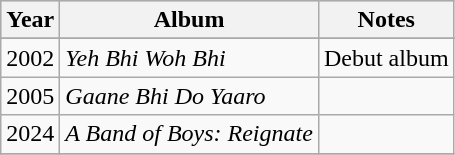<table class="wikitable">
<tr style="background:#ccc; text-align:center;">
<th>Year</th>
<th>Album</th>
<th>Notes</th>
</tr>
<tr>
</tr>
<tr>
<td>2002</td>
<td><em>Yeh Bhi Woh Bhi</em></td>
<td>Debut album</td>
</tr>
<tr>
<td>2005</td>
<td><em>Gaane Bhi Do Yaaro</em></td>
<td></td>
</tr>
<tr>
<td>2024</td>
<td><em>A Band of Boys: Reignate</em></td>
<td></td>
</tr>
<tr>
</tr>
</table>
